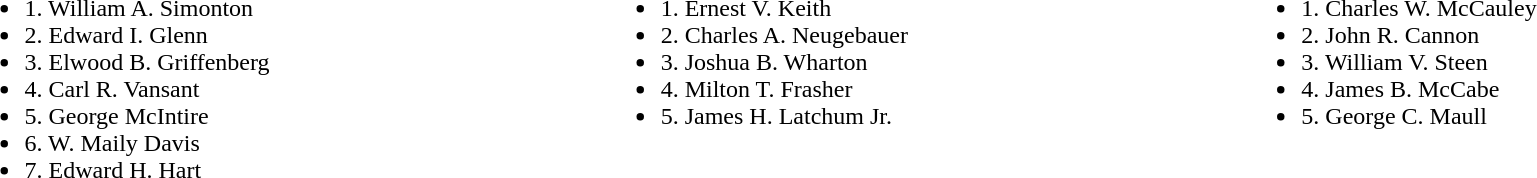<table width=100%>
<tr valign=top>
<td><br><ul><li>1. William A. Simonton</li><li>2. Edward I. Glenn</li><li>3. Elwood B. Griffenberg</li><li>4. Carl R. Vansant</li><li>5. George McIntire</li><li>6. W. Maily Davis</li><li>7. Edward H. Hart</li></ul></td>
<td><br><ul><li>1. Ernest V. Keith</li><li>2. Charles A. Neugebauer</li><li>3. Joshua B. Wharton</li><li>4. Milton T. Frasher</li><li>5. James H. Latchum Jr.</li></ul></td>
<td><br><ul><li>1. Charles W. McCauley</li><li>2. John R. Cannon</li><li>3. William V. Steen</li><li>4. James B. McCabe</li><li>5. George C. Maull</li></ul></td>
</tr>
</table>
